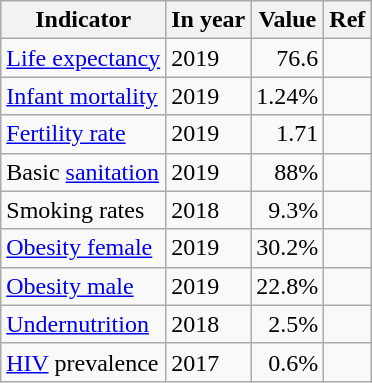<table class="wikitable">
<tr>
<th>Indicator</th>
<th>In year</th>
<th>Value</th>
<th>Ref</th>
</tr>
<tr>
<td><a href='#'>Life expectancy</a></td>
<td>2019</td>
<td style="text-align: right">76.6</td>
<td></td>
</tr>
<tr>
<td><a href='#'>Infant mortality</a></td>
<td>2019</td>
<td style="text-align: right">1.24%</td>
<td></td>
</tr>
<tr>
<td><a href='#'>Fertility rate</a></td>
<td>2019</td>
<td style="text-align: right">1.71</td>
<td></td>
</tr>
<tr>
<td>Basic <a href='#'>sanitation</a></td>
<td>2019</td>
<td style="text-align: right">88%</td>
<td></td>
</tr>
<tr>
<td>Smoking rates</td>
<td>2018</td>
<td style="text-align: right">9.3%</td>
<td></td>
</tr>
<tr>
<td><a href='#'>Obesity female</a></td>
<td>2019</td>
<td style="text-align: right">30.2%</td>
<td></td>
</tr>
<tr>
<td><a href='#'>Obesity male</a></td>
<td>2019</td>
<td style="text-align: right">22.8%</td>
<td></td>
</tr>
<tr>
<td><a href='#'>Undernutrition</a></td>
<td>2018</td>
<td style="text-align: right">2.5%</td>
<td></td>
</tr>
<tr>
<td><a href='#'>HIV</a> prevalence</td>
<td>2017</td>
<td style="text-align: right">0.6%</td>
<td></td>
</tr>
</table>
